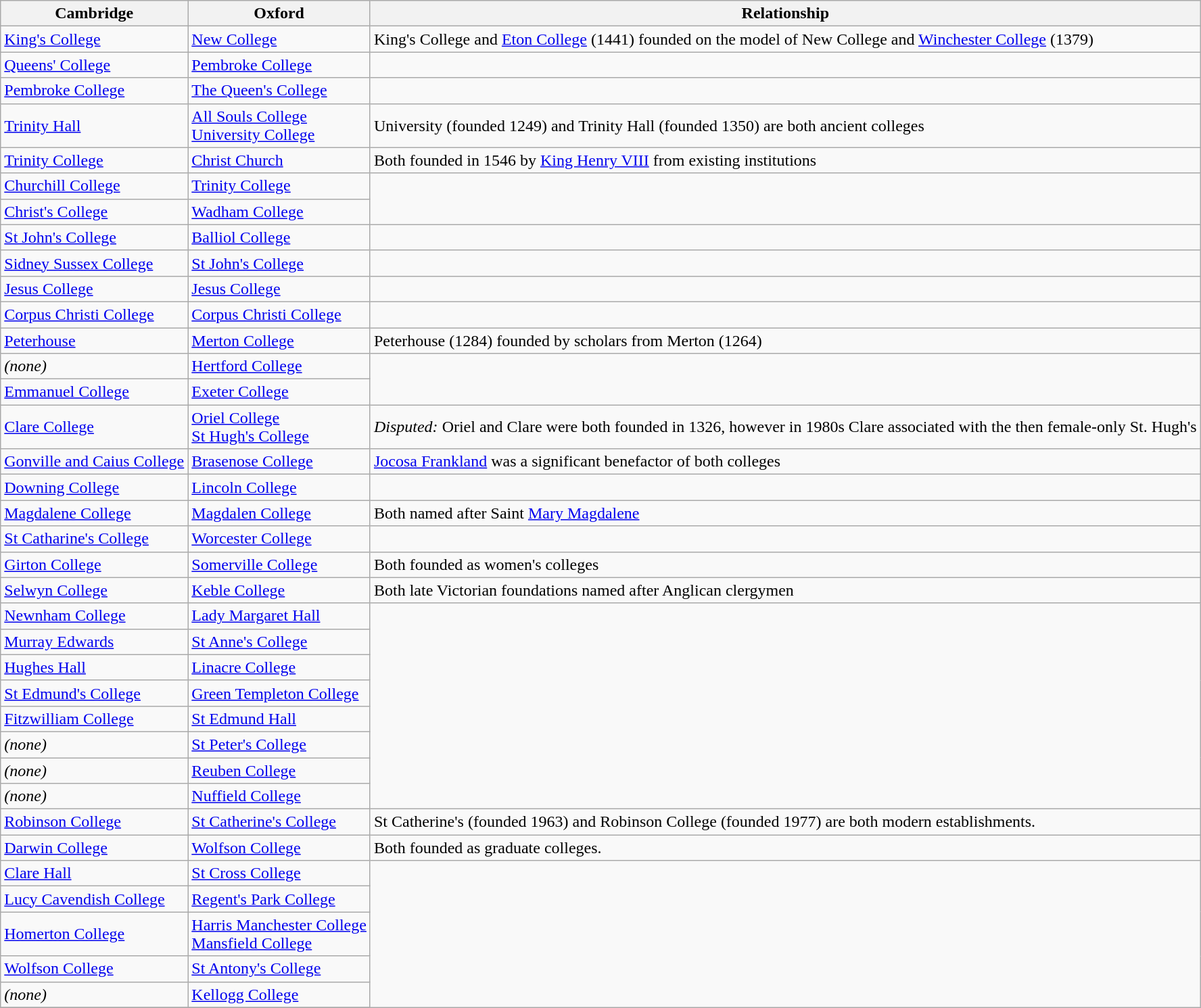<table class="wikitable sortable">
<tr>
<th>Cambridge</th>
<th>Oxford</th>
<th>Relationship</th>
</tr>
<tr>
<td><a href='#'>King's College</a></td>
<td><a href='#'>New College</a></td>
<td>King's College and <a href='#'>Eton College</a> (1441) founded on the model of New College and <a href='#'>Winchester College</a> (1379)</td>
</tr>
<tr>
<td><a href='#'>Queens' College</a></td>
<td><a href='#'>Pembroke College</a></td>
<td></td>
</tr>
<tr>
<td><a href='#'>Pembroke College</a></td>
<td><a href='#'>The Queen's College</a></td>
</tr>
<tr>
<td><a href='#'>Trinity Hall</a></td>
<td><a href='#'>All Souls College</a><br> <a href='#'>University College</a></td>
<td>University (founded 1249) and Trinity Hall (founded 1350) are both ancient colleges</td>
</tr>
<tr>
<td><a href='#'>Trinity College</a></td>
<td><a href='#'>Christ Church</a></td>
<td>Both founded in 1546 by <a href='#'>King Henry VIII</a> from existing institutions</td>
</tr>
<tr>
<td><a href='#'>Churchill College</a></td>
<td><a href='#'>Trinity College</a></td>
</tr>
<tr>
<td><a href='#'>Christ's College</a></td>
<td><a href='#'>Wadham College</a></td>
</tr>
<tr>
<td><a href='#'>St John's College</a></td>
<td><a href='#'>Balliol College</a></td>
<td></td>
</tr>
<tr>
<td><a href='#'>Sidney Sussex College</a></td>
<td><a href='#'>St John's College</a></td>
</tr>
<tr>
<td><a href='#'>Jesus College</a></td>
<td><a href='#'>Jesus College</a></td>
<td></td>
</tr>
<tr>
<td><a href='#'>Corpus Christi College</a></td>
<td><a href='#'>Corpus Christi College</a></td>
<td></td>
</tr>
<tr>
<td><a href='#'>Peterhouse</a></td>
<td><a href='#'>Merton College</a></td>
<td>Peterhouse (1284) founded by scholars from Merton (1264)</td>
</tr>
<tr>
<td><em>(none)</em></td>
<td><a href='#'>Hertford College</a></td>
</tr>
<tr>
<td><a href='#'>Emmanuel College</a></td>
<td><a href='#'>Exeter College</a></td>
</tr>
<tr>
<td><a href='#'>Clare College</a></td>
<td><a href='#'>Oriel College</a><br><a href='#'>St Hugh's College</a></td>
<td><em>Disputed:</em> Oriel and Clare were both founded in 1326, however in 1980s Clare associated with the then female-only St. Hugh's</td>
</tr>
<tr>
<td><a href='#'>Gonville and Caius College</a></td>
<td><a href='#'>Brasenose College</a></td>
<td><a href='#'>Jocosa Frankland</a> was a significant benefactor of both colleges</td>
</tr>
<tr>
<td><a href='#'>Downing College</a></td>
<td><a href='#'>Lincoln College</a></td>
</tr>
<tr>
<td><a href='#'>Magdalene College</a></td>
<td><a href='#'>Magdalen College</a></td>
<td>Both named after Saint <a href='#'>Mary Magdalene</a></td>
</tr>
<tr>
<td><a href='#'>St Catharine's College</a></td>
<td><a href='#'>Worcester College</a></td>
</tr>
<tr>
<td><a href='#'>Girton College</a></td>
<td><a href='#'>Somerville College</a></td>
<td>Both founded as women's colleges</td>
</tr>
<tr>
<td><a href='#'>Selwyn College</a></td>
<td><a href='#'>Keble College</a></td>
<td>Both late Victorian foundations  named after Anglican clergymen</td>
</tr>
<tr>
<td><a href='#'>Newnham College</a></td>
<td><a href='#'>Lady Margaret Hall</a></td>
</tr>
<tr>
<td><a href='#'>Murray Edwards</a></td>
<td><a href='#'>St Anne's College</a></td>
</tr>
<tr>
<td><a href='#'>Hughes Hall</a></td>
<td><a href='#'>Linacre College</a></td>
</tr>
<tr>
<td><a href='#'>St Edmund's College</a></td>
<td><a href='#'>Green Templeton College</a></td>
</tr>
<tr>
<td><a href='#'>Fitzwilliam College</a></td>
<td><a href='#'>St Edmund Hall</a></td>
</tr>
<tr>
<td><em>(none)</em></td>
<td><a href='#'>St Peter's College</a></td>
</tr>
<tr>
<td><em>(none)</em></td>
<td><a href='#'>Reuben College</a></td>
</tr>
<tr>
<td><em>(none)</em></td>
<td><a href='#'>Nuffield College</a></td>
</tr>
<tr>
<td><a href='#'>Robinson College</a></td>
<td><a href='#'>St Catherine's College</a></td>
<td>St Catherine's (founded 1963) and Robinson College (founded 1977) are both modern establishments.</td>
</tr>
<tr>
<td><a href='#'>Darwin College</a></td>
<td><a href='#'>Wolfson College</a></td>
<td>Both founded as graduate colleges.</td>
</tr>
<tr>
<td><a href='#'>Clare Hall</a></td>
<td><a href='#'>St Cross College</a></td>
</tr>
<tr>
<td><a href='#'>Lucy Cavendish College</a></td>
<td><a href='#'>Regent's Park College</a></td>
</tr>
<tr>
<td><a href='#'>Homerton College</a></td>
<td><a href='#'>Harris Manchester College</a><br> <a href='#'>Mansfield College</a></td>
</tr>
<tr>
<td><a href='#'>Wolfson College</a></td>
<td><a href='#'>St Antony's College</a></td>
</tr>
<tr>
<td><em>(none)</em></td>
<td><a href='#'>Kellogg College</a></td>
</tr>
<tr>
</tr>
</table>
